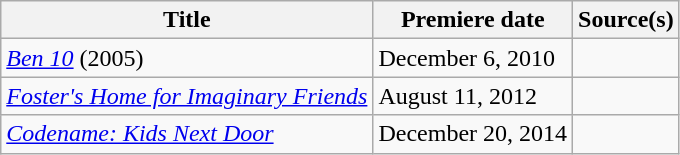<table class="wikitable sortable">
<tr>
<th>Title</th>
<th>Premiere date</th>
<th>Source(s)</th>
</tr>
<tr>
<td><em><a href='#'>Ben 10</a></em> (2005)</td>
<td>December 6, 2010</td>
<td></td>
</tr>
<tr>
<td><em><a href='#'>Foster's Home for Imaginary Friends</a></em></td>
<td>August 11, 2012</td>
<td></td>
</tr>
<tr>
<td><em><a href='#'>Codename: Kids Next Door</a></em></td>
<td>December 20, 2014</td>
<td></td>
</tr>
</table>
